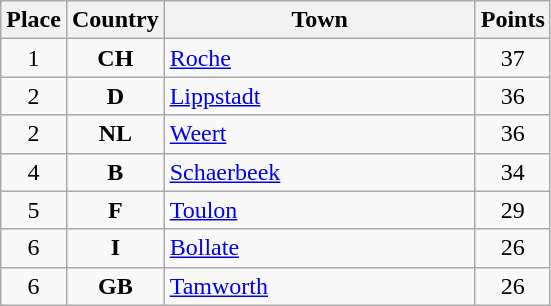<table class="wikitable">
<tr>
<th width="25">Place</th>
<th width="25">Country</th>
<th width="200">Town</th>
<th width="25">Points</th>
</tr>
<tr>
<td align="center">1</td>
<td align="center"><strong>CH</strong></td>
<td align="left"><a href='#'>Roche</a></td>
<td align="center">37</td>
</tr>
<tr>
<td align="center">2</td>
<td align="center"><strong>D</strong></td>
<td align="left"><a href='#'>Lippstadt</a></td>
<td align="center">36</td>
</tr>
<tr>
<td align="center">2</td>
<td align="center"><strong>NL</strong></td>
<td align="left"><a href='#'>Weert</a></td>
<td align="center">36</td>
</tr>
<tr>
<td align="center">4</td>
<td align="center"><strong>B</strong></td>
<td align="left"><a href='#'>Schaerbeek</a></td>
<td align="center">34</td>
</tr>
<tr>
<td align="center">5</td>
<td align="center"><strong>F</strong></td>
<td align="left"><a href='#'>Toulon</a></td>
<td align="center">29</td>
</tr>
<tr>
<td align="center">6</td>
<td align="center"><strong>I</strong></td>
<td align="left"><a href='#'>Bollate</a></td>
<td align="center">26</td>
</tr>
<tr>
<td align="center">6</td>
<td align="center"><strong>GB</strong></td>
<td align="left"><a href='#'>Tamworth</a></td>
<td align="center">26</td>
</tr>
</table>
